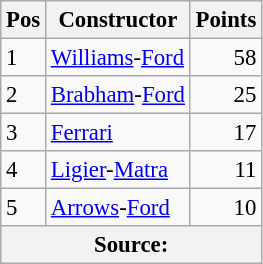<table class="wikitable" style="font-size: 95%;">
<tr>
<th>Pos</th>
<th>Constructor</th>
<th>Points</th>
</tr>
<tr>
<td>1</td>
<td> <a href='#'>Williams</a>-<a href='#'>Ford</a></td>
<td style="text-align: right">58</td>
</tr>
<tr>
<td>2</td>
<td> <a href='#'>Brabham</a>-<a href='#'>Ford</a></td>
<td style="text-align: right">25</td>
</tr>
<tr>
<td>3</td>
<td> <a href='#'>Ferrari</a></td>
<td style="text-align: right">17</td>
</tr>
<tr>
<td>4</td>
<td> <a href='#'>Ligier</a>-<a href='#'>Matra</a></td>
<td style="text-align: right">11</td>
</tr>
<tr>
<td>5</td>
<td> <a href='#'>Arrows</a>-<a href='#'>Ford</a></td>
<td style="text-align: right">10</td>
</tr>
<tr>
<th colspan=4>Source: </th>
</tr>
</table>
